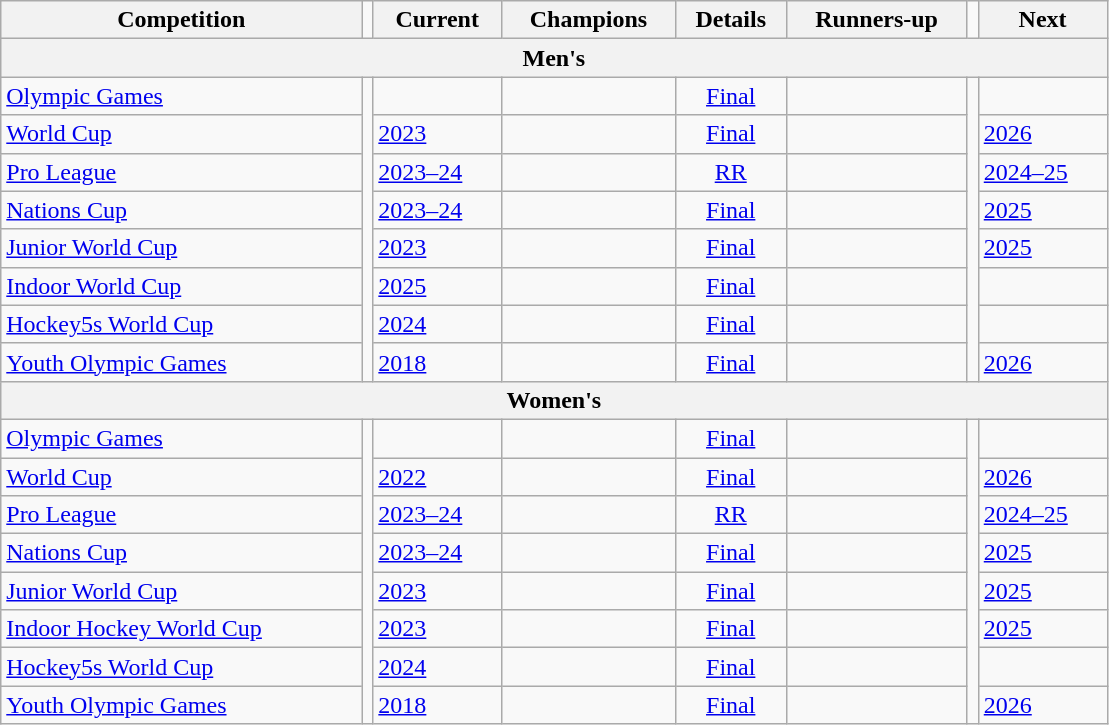<table class="wikitable">
<tr>
<th>Competition</th>
<td rowspan="1" width="1%"></td>
<th>Current</th>
<th>Champions</th>
<th>Details</th>
<th>Runners-up</th>
<td rowspan="1" width="1%"></td>
<th>Next</th>
</tr>
<tr>
<th colspan="8">Men's</th>
</tr>
<tr>
<td><a href='#'>Olympic Games</a></td>
<td rowspan="8" width="1%"></td>
<td></td>
<td style="text-align:right"></td>
<td style="text-align:center"><a href='#'>Final</a></td>
<td></td>
<td rowspan="8" width="1%"></td>
<td></td>
</tr>
<tr>
<td><a href='#'>World Cup</a></td>
<td><a href='#'>2023</a></td>
<td style="text-align:right"></td>
<td style="text-align:center"><a href='#'>Final</a></td>
<td></td>
<td><a href='#'>2026</a></td>
</tr>
<tr>
<td><a href='#'>Pro League</a></td>
<td><a href='#'>2023–24</a></td>
<td style="text-align:right"></td>
<td style="text-align:center"><a href='#'>RR</a></td>
<td></td>
<td><a href='#'>2024–25</a></td>
</tr>
<tr>
<td><a href='#'>Nations Cup</a></td>
<td><a href='#'>2023–24</a></td>
<td style="text-align:right"></td>
<td style="text-align:center"><a href='#'>Final</a></td>
<td></td>
<td><a href='#'>2025</a></td>
</tr>
<tr>
<td><a href='#'>Junior World Cup</a></td>
<td><a href='#'>2023</a></td>
<td style="text-align:right"></td>
<td style="text-align:center"><a href='#'>Final</a></td>
<td></td>
<td><a href='#'>2025</a></td>
</tr>
<tr>
<td><a href='#'>Indoor World Cup</a></td>
<td><a href='#'>2025</a></td>
<td style="text-align:right"></td>
<td style="text-align:center"><a href='#'>Final</a></td>
<td></td>
<td><em></em></td>
</tr>
<tr>
<td><a href='#'>Hockey5s World Cup</a></td>
<td><a href='#'>2024</a></td>
<td style="text-align:right"></td>
<td style="text-align:center"><a href='#'>Final</a></td>
<td></td>
<td><em></em></td>
</tr>
<tr>
<td><a href='#'>Youth Olympic Games</a></td>
<td><a href='#'>2018</a></td>
<td style="text-align:right"></td>
<td style="text-align:center"><a href='#'>Final</a></td>
<td></td>
<td><a href='#'>2026</a></td>
</tr>
<tr>
<th colspan="8">Women's</th>
</tr>
<tr>
<td><a href='#'>Olympic Games</a></td>
<td rowspan="8" width="1%"></td>
<td></td>
<td style="text-align:right"></td>
<td style="text-align:center"><a href='#'>Final</a></td>
<td></td>
<td rowspan="8" width="1%"></td>
<td></td>
</tr>
<tr>
<td><a href='#'>World Cup</a></td>
<td><a href='#'>2022</a></td>
<td style="text-align:right"></td>
<td style="text-align:center"><a href='#'>Final</a></td>
<td></td>
<td><a href='#'>2026</a></td>
</tr>
<tr>
<td><a href='#'>Pro League</a></td>
<td><a href='#'>2023–24</a></td>
<td style="text-align:right"></td>
<td style="text-align:center"><a href='#'>RR</a></td>
<td></td>
<td><a href='#'>2024–25</a></td>
</tr>
<tr>
<td><a href='#'>Nations Cup</a></td>
<td><a href='#'>2023–24</a></td>
<td style="text-align:right"></td>
<td style="text-align:center"><a href='#'>Final</a></td>
<td></td>
<td><a href='#'>2025</a></td>
</tr>
<tr>
<td><a href='#'>Junior World Cup</a></td>
<td><a href='#'>2023</a></td>
<td style="text-align:right"></td>
<td style="text-align:center"><a href='#'>Final</a></td>
<td></td>
<td><a href='#'>2025</a></td>
</tr>
<tr>
<td><a href='#'>Indoor Hockey World Cup</a></td>
<td><a href='#'>2023</a></td>
<td style="text-align:right"></td>
<td style="text-align:center"><a href='#'>Final</a></td>
<td></td>
<td><a href='#'>2025</a></td>
</tr>
<tr>
<td><a href='#'>Hockey5s World Cup</a></td>
<td><a href='#'>2024</a></td>
<td style="text-align:right"></td>
<td style="text-align:center"><a href='#'>Final</a></td>
<td></td>
<td><em></em></td>
</tr>
<tr>
<td><a href='#'>Youth Olympic Games</a></td>
<td><a href='#'>2018</a></td>
<td style="text-align:right"></td>
<td style="text-align:center"><a href='#'>Final</a></td>
<td></td>
<td><a href='#'>2026</a></td>
</tr>
</table>
